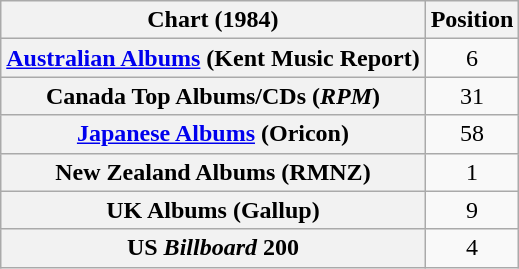<table class="wikitable sortable plainrowheaders" style="text-align:center">
<tr>
<th scope="col">Chart (1984)</th>
<th scope="col">Position</th>
</tr>
<tr>
<th scope="row"><a href='#'>Australian Albums</a> (Kent Music Report)</th>
<td>6</td>
</tr>
<tr>
<th scope="row">Canada Top Albums/CDs (<em>RPM</em>)</th>
<td>31</td>
</tr>
<tr>
<th scope="row"><a href='#'>Japanese Albums</a> (Oricon)</th>
<td>58</td>
</tr>
<tr>
<th scope="row">New Zealand Albums (RMNZ)</th>
<td>1</td>
</tr>
<tr>
<th scope="row">UK Albums (Gallup)</th>
<td>9</td>
</tr>
<tr>
<th scope="row">US <em>Billboard</em> 200</th>
<td>4</td>
</tr>
</table>
